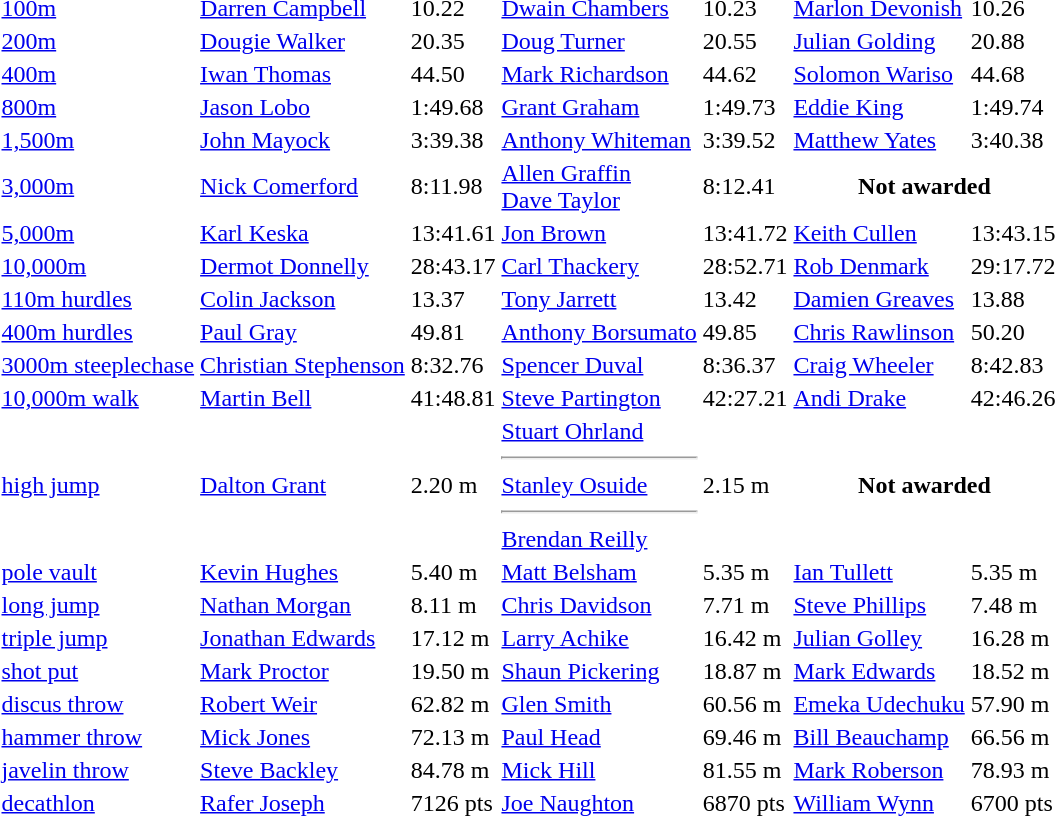<table>
<tr>
<td><a href='#'>100m</a></td>
<td><a href='#'>Darren Campbell</a></td>
<td>10.22</td>
<td><a href='#'>Dwain Chambers</a></td>
<td>10.23</td>
<td><a href='#'>Marlon Devonish</a></td>
<td>10.26</td>
</tr>
<tr>
<td><a href='#'>200m</a></td>
<td> <a href='#'>Dougie Walker</a></td>
<td>20.35</td>
<td><a href='#'>Doug Turner</a></td>
<td>20.55</td>
<td><a href='#'>Julian Golding</a></td>
<td>20.88</td>
</tr>
<tr>
<td><a href='#'>400m</a></td>
<td> <a href='#'>Iwan Thomas</a></td>
<td>44.50</td>
<td><a href='#'>Mark Richardson</a></td>
<td>44.62</td>
<td><a href='#'>Solomon Wariso</a></td>
<td>44.68</td>
</tr>
<tr>
<td><a href='#'>800m</a></td>
<td><a href='#'>Jason Lobo</a></td>
<td>1:49.68</td>
<td> <a href='#'>Grant Graham</a></td>
<td>1:49.73</td>
<td> <a href='#'>Eddie King</a></td>
<td>1:49.74</td>
</tr>
<tr>
<td><a href='#'>1,500m</a></td>
<td><a href='#'>John Mayock</a></td>
<td>3:39.38</td>
<td><a href='#'>Anthony Whiteman</a></td>
<td>3:39.52</td>
<td><a href='#'>Matthew Yates</a></td>
<td>3:40.38</td>
</tr>
<tr>
<td><a href='#'>3,000m</a></td>
<td><a href='#'>Nick Comerford</a></td>
<td>8:11.98</td>
<td><a href='#'>Allen Graffin</a><br><a href='#'>Dave Taylor</a></td>
<td>8:12.41</td>
<th colspan=2>Not awarded</th>
</tr>
<tr>
<td><a href='#'>5,000m</a></td>
<td><a href='#'>Karl Keska</a></td>
<td>13:41.61</td>
<td><a href='#'>Jon Brown</a></td>
<td>13:41.72</td>
<td><a href='#'>Keith Cullen</a></td>
<td>13:43.15</td>
</tr>
<tr>
<td><a href='#'>10,000m</a></td>
<td> <a href='#'>Dermot Donnelly</a></td>
<td>28:43.17</td>
<td><a href='#'>Carl Thackery</a></td>
<td>28:52.71</td>
<td><a href='#'>Rob Denmark</a></td>
<td>29:17.72</td>
</tr>
<tr>
<td><a href='#'>110m hurdles</a></td>
<td> <a href='#'>Colin Jackson</a></td>
<td>13.37</td>
<td><a href='#'>Tony Jarrett</a></td>
<td>13.42</td>
<td><a href='#'>Damien Greaves</a></td>
<td>13.88</td>
</tr>
<tr>
<td><a href='#'>400m hurdles</a></td>
<td> <a href='#'>Paul Gray</a></td>
<td>49.81</td>
<td><a href='#'>Anthony Borsumato</a></td>
<td>49.85</td>
<td><a href='#'>Chris Rawlinson</a></td>
<td>50.20</td>
</tr>
<tr>
<td><a href='#'>3000m steeplechase</a></td>
<td><a href='#'>Christian Stephenson</a></td>
<td>8:32.76</td>
<td><a href='#'>Spencer Duval</a></td>
<td>8:36.37</td>
<td><a href='#'>Craig Wheeler</a></td>
<td>8:42.83</td>
</tr>
<tr>
<td><a href='#'>10,000m walk</a></td>
<td> <a href='#'>Martin Bell</a></td>
<td>41:48.81</td>
<td> <a href='#'>Steve Partington</a></td>
<td>42:27.21</td>
<td><a href='#'>Andi Drake</a></td>
<td>42:46.26</td>
</tr>
<tr>
<td><a href='#'>high jump</a></td>
<td><a href='#'>Dalton Grant</a></td>
<td>2.20 m</td>
<td><a href='#'>Stuart Ohrland</a><hr><a href='#'>Stanley Osuide</a><hr><a href='#'>Brendan Reilly</a></td>
<td>2.15 m</td>
<th colspan=2>Not awarded</th>
</tr>
<tr>
<td><a href='#'>pole vault</a></td>
<td><a href='#'>Kevin Hughes</a></td>
<td>5.40 m</td>
<td><a href='#'>Matt Belsham</a></td>
<td>5.35 m</td>
<td><a href='#'>Ian Tullett</a></td>
<td>5.35 m</td>
</tr>
<tr>
<td><a href='#'>long jump</a></td>
<td><a href='#'>Nathan Morgan</a></td>
<td>8.11 m</td>
<td><a href='#'>Chris Davidson</a></td>
<td>7.71 m</td>
<td><a href='#'>Steve Phillips</a></td>
<td>7.48 m</td>
</tr>
<tr>
<td><a href='#'>triple jump</a></td>
<td><a href='#'>Jonathan Edwards</a></td>
<td>17.12 m</td>
<td><a href='#'>Larry Achike</a></td>
<td>16.42 m</td>
<td><a href='#'>Julian Golley</a></td>
<td>16.28 m</td>
</tr>
<tr>
<td><a href='#'>shot put</a></td>
<td><a href='#'>Mark Proctor</a></td>
<td>19.50 m</td>
<td> <a href='#'>Shaun Pickering</a></td>
<td>18.87 m</td>
<td><a href='#'>Mark Edwards</a></td>
<td>18.52 m</td>
</tr>
<tr>
<td><a href='#'>discus throw</a></td>
<td><a href='#'>Robert Weir</a></td>
<td>62.82 m</td>
<td><a href='#'>Glen Smith</a></td>
<td>60.56 m</td>
<td><a href='#'>Emeka Udechuku</a></td>
<td>57.90 m</td>
</tr>
<tr>
<td><a href='#'>hammer throw</a></td>
<td><a href='#'>Mick Jones</a></td>
<td>72.13 m</td>
<td><a href='#'>Paul Head</a></td>
<td>69.46 m</td>
<td><a href='#'>Bill Beauchamp</a></td>
<td>66.56 m</td>
</tr>
<tr>
<td><a href='#'>javelin throw</a></td>
<td><a href='#'>Steve Backley</a></td>
<td>84.78 m</td>
<td><a href='#'>Mick Hill</a></td>
<td>81.55 m</td>
<td><a href='#'>Mark Roberson</a></td>
<td>78.93 m</td>
</tr>
<tr>
<td><a href='#'>decathlon</a></td>
<td><a href='#'>Rafer Joseph</a></td>
<td>7126 pts</td>
<td> <a href='#'>Joe Naughton</a></td>
<td>6870 pts</td>
<td><a href='#'>William Wynn</a></td>
<td>6700 pts</td>
</tr>
</table>
